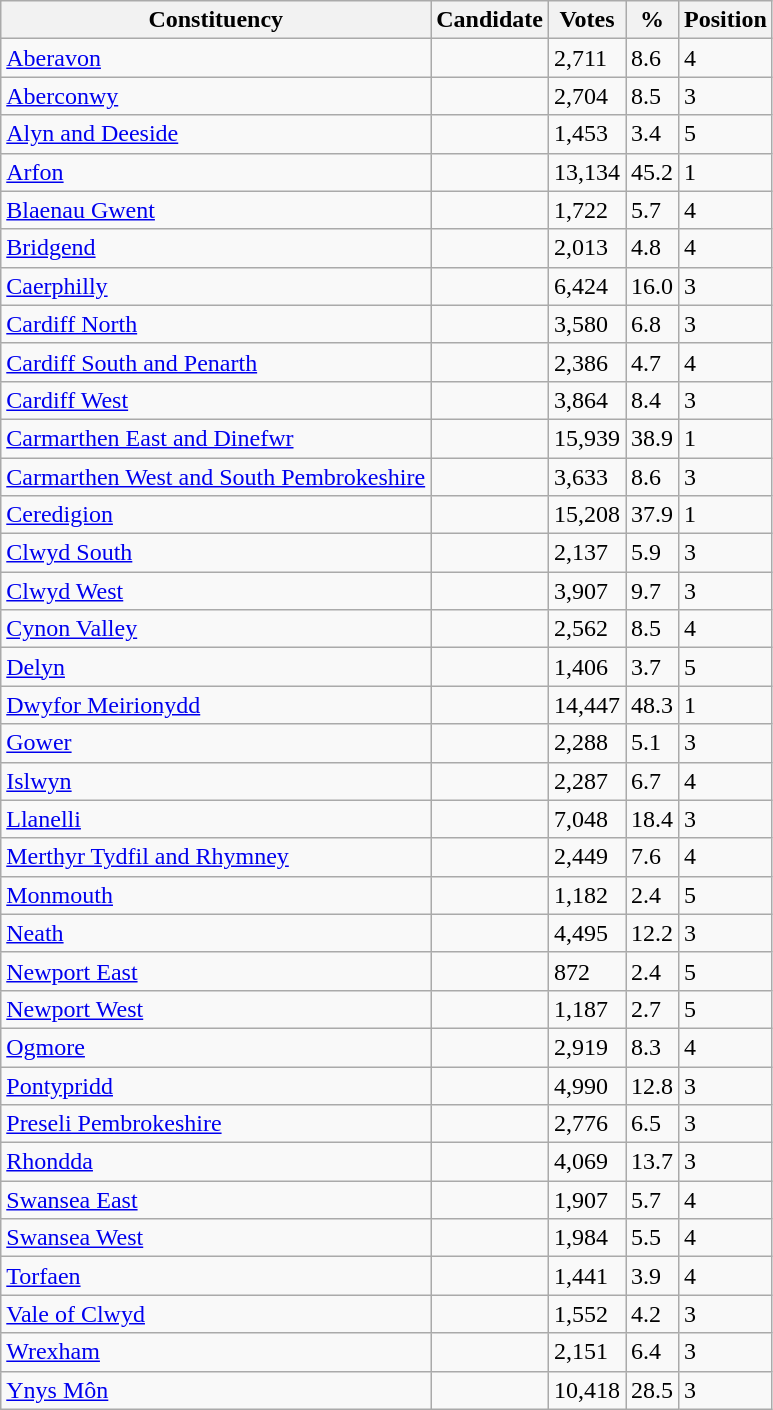<table class="wikitable sortable">
<tr>
<th>Constituency</th>
<th>Candidate</th>
<th>Votes</th>
<th>%</th>
<th>Position</th>
</tr>
<tr>
<td><a href='#'>Aberavon</a></td>
<td></td>
<td>2,711</td>
<td>8.6</td>
<td>4</td>
</tr>
<tr>
<td><a href='#'>Aberconwy</a></td>
<td></td>
<td>2,704</td>
<td>8.5</td>
<td>3</td>
</tr>
<tr>
<td><a href='#'>Alyn and Deeside</a></td>
<td></td>
<td>1,453</td>
<td>3.4</td>
<td>5</td>
</tr>
<tr>
<td><a href='#'>Arfon</a></td>
<td></td>
<td>13,134</td>
<td>45.2</td>
<td>1</td>
</tr>
<tr>
<td><a href='#'>Blaenau Gwent</a></td>
<td></td>
<td>1,722</td>
<td>5.7</td>
<td>4</td>
</tr>
<tr>
<td><a href='#'>Bridgend</a></td>
<td></td>
<td>2,013</td>
<td>4.8</td>
<td>4</td>
</tr>
<tr>
<td><a href='#'>Caerphilly</a></td>
<td></td>
<td>6,424</td>
<td>16.0</td>
<td>3</td>
</tr>
<tr>
<td><a href='#'>Cardiff North</a></td>
<td></td>
<td>3,580</td>
<td>6.8</td>
<td>3</td>
</tr>
<tr>
<td><a href='#'>Cardiff South and Penarth</a></td>
<td></td>
<td>2,386</td>
<td>4.7</td>
<td>4</td>
</tr>
<tr>
<td><a href='#'>Cardiff West</a></td>
<td></td>
<td>3,864</td>
<td>8.4</td>
<td>3</td>
</tr>
<tr>
<td><a href='#'>Carmarthen East and Dinefwr</a></td>
<td></td>
<td>15,939</td>
<td>38.9</td>
<td>1</td>
</tr>
<tr>
<td><a href='#'>Carmarthen West and South Pembrokeshire</a></td>
<td></td>
<td>3,633</td>
<td>8.6</td>
<td>3</td>
</tr>
<tr>
<td><a href='#'>Ceredigion</a></td>
<td></td>
<td>15,208</td>
<td>37.9</td>
<td>1</td>
</tr>
<tr>
<td><a href='#'>Clwyd South</a></td>
<td></td>
<td>2,137</td>
<td>5.9</td>
<td>3</td>
</tr>
<tr>
<td><a href='#'>Clwyd West</a></td>
<td></td>
<td>3,907</td>
<td>9.7</td>
<td>3</td>
</tr>
<tr>
<td><a href='#'>Cynon Valley</a></td>
<td></td>
<td>2,562</td>
<td>8.5</td>
<td>4</td>
</tr>
<tr>
<td><a href='#'>Delyn</a></td>
<td></td>
<td>1,406</td>
<td>3.7</td>
<td>5</td>
</tr>
<tr>
<td><a href='#'>Dwyfor Meirionydd</a></td>
<td></td>
<td>14,447</td>
<td>48.3</td>
<td>1</td>
</tr>
<tr>
<td><a href='#'>Gower</a></td>
<td></td>
<td>2,288</td>
<td>5.1</td>
<td>3</td>
</tr>
<tr>
<td><a href='#'>Islwyn</a></td>
<td></td>
<td>2,287</td>
<td>6.7</td>
<td>4</td>
</tr>
<tr>
<td><a href='#'>Llanelli</a></td>
<td></td>
<td>7,048</td>
<td>18.4</td>
<td>3</td>
</tr>
<tr>
<td><a href='#'>Merthyr Tydfil and Rhymney</a></td>
<td></td>
<td>2,449</td>
<td>7.6</td>
<td>4</td>
</tr>
<tr>
<td><a href='#'>Monmouth</a></td>
<td></td>
<td>1,182</td>
<td>2.4</td>
<td>5</td>
</tr>
<tr>
<td><a href='#'>Neath</a></td>
<td></td>
<td>4,495</td>
<td>12.2</td>
<td>3</td>
</tr>
<tr>
<td><a href='#'>Newport East</a></td>
<td></td>
<td>872</td>
<td>2.4</td>
<td>5</td>
</tr>
<tr>
<td><a href='#'>Newport West</a></td>
<td></td>
<td>1,187</td>
<td>2.7</td>
<td>5</td>
</tr>
<tr>
<td><a href='#'>Ogmore</a></td>
<td></td>
<td>2,919</td>
<td>8.3</td>
<td>4</td>
</tr>
<tr>
<td><a href='#'>Pontypridd</a></td>
<td></td>
<td>4,990</td>
<td>12.8</td>
<td>3</td>
</tr>
<tr>
<td><a href='#'>Preseli Pembrokeshire</a></td>
<td></td>
<td>2,776</td>
<td>6.5</td>
<td>3</td>
</tr>
<tr>
<td><a href='#'>Rhondda</a></td>
<td></td>
<td>4,069</td>
<td>13.7</td>
<td>3</td>
</tr>
<tr>
<td><a href='#'>Swansea East</a></td>
<td></td>
<td>1,907</td>
<td>5.7</td>
<td>4</td>
</tr>
<tr>
<td><a href='#'>Swansea West</a></td>
<td></td>
<td>1,984</td>
<td>5.5</td>
<td>4</td>
</tr>
<tr>
<td><a href='#'>Torfaen</a></td>
<td></td>
<td>1,441</td>
<td>3.9</td>
<td>4</td>
</tr>
<tr>
<td><a href='#'>Vale of Clwyd</a></td>
<td></td>
<td>1,552</td>
<td>4.2</td>
<td>3</td>
</tr>
<tr>
<td><a href='#'>Wrexham</a></td>
<td></td>
<td>2,151</td>
<td>6.4</td>
<td>3</td>
</tr>
<tr>
<td><a href='#'>Ynys Môn</a></td>
<td></td>
<td>10,418</td>
<td>28.5</td>
<td>3</td>
</tr>
</table>
